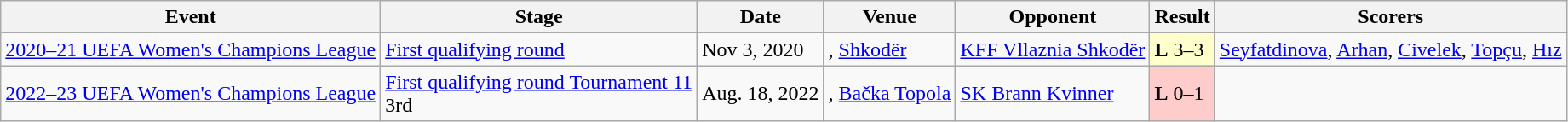<table class=wikitable>
<tr>
<th>Event</th>
<th>Stage</th>
<th>Date</th>
<th>Venue</th>
<th>Opponent</th>
<th>Result</th>
<th>Scorers</th>
</tr>
<tr>
<td rowspan=1><a href='#'>2020–21 UEFA Women's Champions League</a></td>
<td rowspan=1><a href='#'>First qualifying round</a></td>
<td>Nov 3, 2020</td>
<td rowspan=1>, <a href='#'>Shkodër</a></td>
<td> <a href='#'>KFF Vllaznia Shkodër</a></td>
<td bgcolor=ffffcc><strong>L</strong> 3–3  </td>
<td><a href='#'>Seyfatdinova</a>, <a href='#'>Arhan</a>, <a href='#'>Civelek</a>, <a href='#'>Topçu</a>, <a href='#'>Hız</a></td>
</tr>
<tr>
<td rowspan=1><a href='#'>2022–23 UEFA Women's Champions League</a></td>
<td rowspan=1><a href='#'>First qualifying round Tournament 11</a><br>3rd</td>
<td>Aug. 18, 2022</td>
<td>, <a href='#'>Bačka Topola</a></td>
<td> <a href='#'>SK Brann Kvinner</a></td>
<td bgcolor=#fcc><strong>L</strong> 0–1</td>
<td></td>
</tr>
</table>
